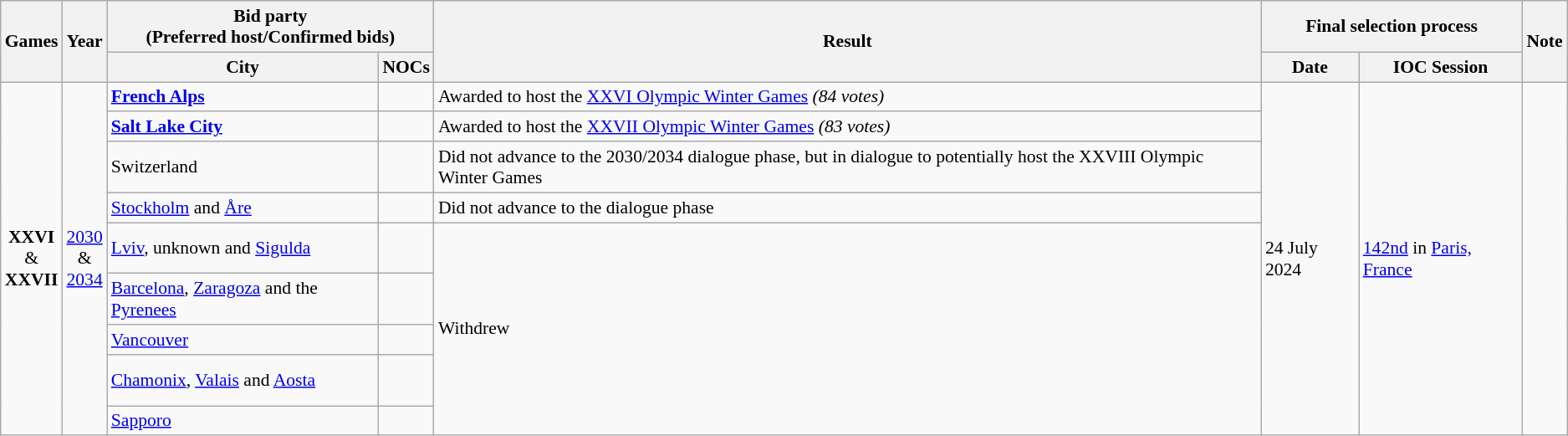<table class="sortable wikitable" style="font-size:90%">
<tr>
<th rowspan=2>Games</th>
<th rowspan=2>Year</th>
<th colspan=2>Bid party<br>(Preferred host/Confirmed bids)</th>
<th rowspan=2>Result</th>
<th colspan=2>Final selection process</th>
<th rowspan=2>Note</th>
</tr>
<tr>
<th>City</th>
<th>NOCs</th>
<th>Date</th>
<th>IOC Session</th>
</tr>
<tr>
<td rowspan=9  align=center><strong>XXVI</strong> <br>&<br> <strong>XXVII</strong></td>
<td rowspan=9  align=center><a href='#'>2030</a> <br>&<br> <a href='#'>2034</a></td>
<td><strong><a href='#'>French Alps</a></strong></td>
<td><strong></strong></td>
<td>Awarded to host the <a href='#'>XXVI Olympic Winter Games</a> <em>(84 votes)</em></td>
<td rowspan="9">24 July 2024</td>
<td rowspan="9"><a href='#'>142nd</a> in <a href='#'>Paris, France</a></td>
</tr>
<tr>
<td><strong><a href='#'>Salt Lake City</a></strong></td>
<td><strong></strong></td>
<td>Awarded to host the <a href='#'>XXVII Olympic Winter Games</a> <em>(83 votes)</em></td>
</tr>
<tr>
<td>Switzerland</td>
<td></td>
<td>Did not advance to the 2030/2034 dialogue phase, but in dialogue to potentially host the XXVIII Olympic Winter Games</td>
</tr>
<tr>
<td><a href='#'>Stockholm</a> and <a href='#'>Åre</a></td>
<td></td>
<td>Did not advance to the dialogue phase</td>
</tr>
<tr>
<td><a href='#'>Lviv</a>, unknown and <a href='#'>Sigulda</a></td>
<td><br><br></td>
<td rowspan="6">Withdrew</td>
</tr>
<tr>
<td><a href='#'>Barcelona</a>, <a href='#'>Zaragoza</a> and the <a href='#'>Pyrenees</a></td>
<td></td>
</tr>
<tr>
<td><a href='#'>Vancouver</a></td>
<td></td>
</tr>
<tr>
<td><a href='#'>Chamonix</a>, <a href='#'>Valais</a> and <a href='#'>Aosta</a></td>
<td><br><br></td>
</tr>
<tr>
<td><a href='#'>Sapporo</a></td>
<td></td>
</tr>
</table>
